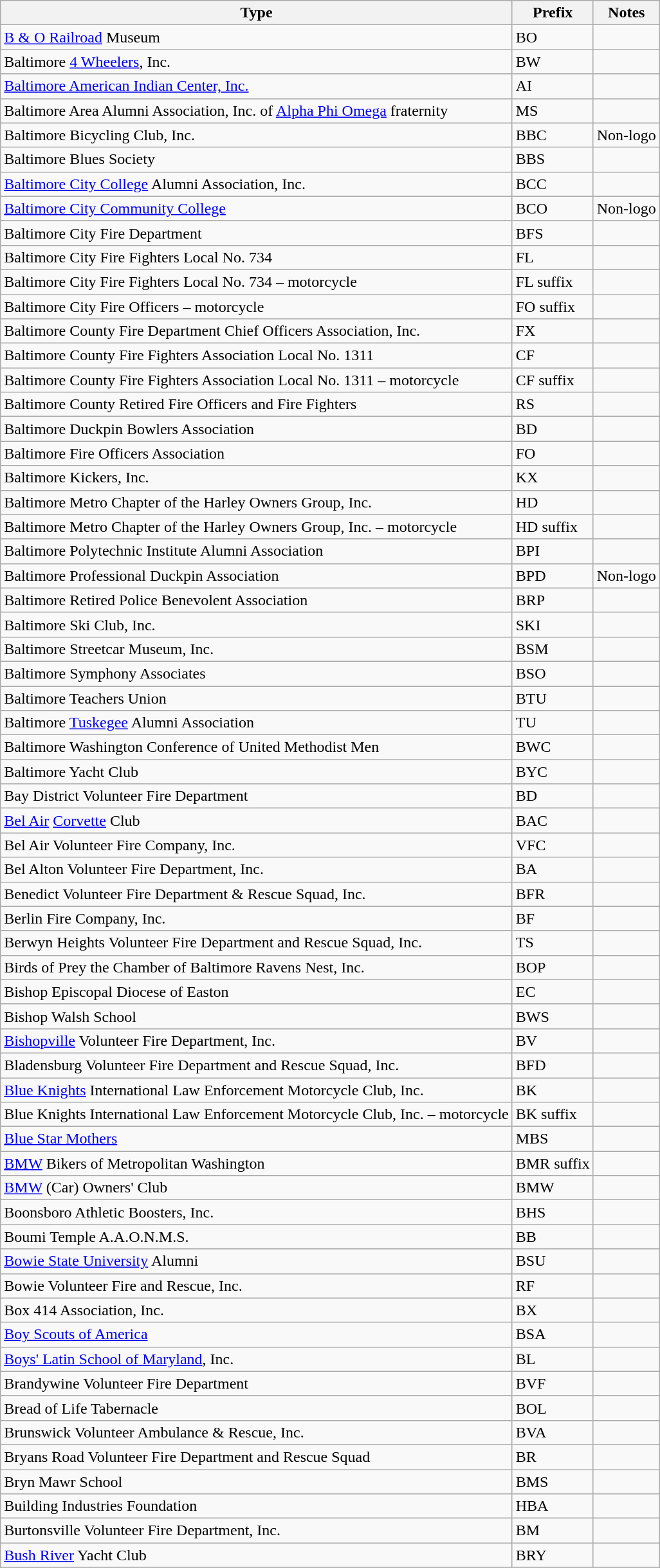<table class="wikitable collapsible">
<tr>
<th>Type</th>
<th>Prefix</th>
<th>Notes</th>
</tr>
<tr>
<td><a href='#'>B & O Railroad</a> Museum</td>
<td>BO</td>
<td></td>
</tr>
<tr>
<td>Baltimore <a href='#'>4 Wheelers</a>, Inc.</td>
<td>BW</td>
<td></td>
</tr>
<tr>
<td><a href='#'>Baltimore American Indian Center, Inc.</a></td>
<td>AI</td>
<td></td>
</tr>
<tr>
<td>Baltimore Area Alumni Association, Inc. of <a href='#'>Alpha Phi Omega</a> fraternity</td>
<td>MS</td>
<td></td>
</tr>
<tr>
<td>Baltimore Bicycling Club, Inc.</td>
<td>BBC</td>
<td>Non-logo</td>
</tr>
<tr>
<td>Baltimore Blues Society</td>
<td>BBS</td>
<td></td>
</tr>
<tr>
<td><a href='#'>Baltimore City College</a> Alumni Association, Inc.</td>
<td>BCC</td>
<td></td>
</tr>
<tr>
<td><a href='#'>Baltimore City Community College</a></td>
<td>BCO</td>
<td>Non-logo</td>
</tr>
<tr>
<td>Baltimore City Fire Department</td>
<td>BFS</td>
<td></td>
</tr>
<tr>
<td>Baltimore City Fire Fighters Local No. 734</td>
<td>FL</td>
<td></td>
</tr>
<tr>
<td>Baltimore City Fire Fighters Local No. 734 – motorcycle</td>
<td>FL suffix</td>
<td></td>
</tr>
<tr>
<td>Baltimore City Fire Officers – motorcycle</td>
<td>FO suffix</td>
<td></td>
</tr>
<tr>
<td>Baltimore County Fire Department Chief Officers Association, Inc.</td>
<td>FX</td>
<td></td>
</tr>
<tr>
<td>Baltimore County Fire Fighters Association Local No. 1311</td>
<td>CF</td>
<td></td>
</tr>
<tr>
<td>Baltimore County Fire Fighters Association Local No. 1311 – motorcycle</td>
<td>CF suffix</td>
<td></td>
</tr>
<tr>
<td>Baltimore County Retired Fire Officers and Fire Fighters</td>
<td>RS</td>
<td></td>
</tr>
<tr>
<td>Baltimore Duckpin Bowlers Association</td>
<td>BD</td>
<td></td>
</tr>
<tr>
<td>Baltimore Fire Officers Association</td>
<td>FO</td>
<td></td>
</tr>
<tr>
<td>Baltimore Kickers, Inc.</td>
<td>KX</td>
<td></td>
</tr>
<tr>
<td>Baltimore Metro Chapter of the Harley Owners Group, Inc.</td>
<td>HD</td>
<td></td>
</tr>
<tr>
<td>Baltimore Metro Chapter of the Harley Owners Group, Inc. – motorcycle</td>
<td>HD suffix</td>
<td></td>
</tr>
<tr>
<td>Baltimore Polytechnic Institute Alumni Association</td>
<td>BPI</td>
<td></td>
</tr>
<tr>
<td>Baltimore Professional Duckpin Association</td>
<td>BPD</td>
<td>Non-logo</td>
</tr>
<tr>
<td>Baltimore Retired Police Benevolent Association</td>
<td>BRP</td>
<td></td>
</tr>
<tr>
<td>Baltimore Ski Club, Inc.</td>
<td>SKI</td>
<td></td>
</tr>
<tr>
<td>Baltimore Streetcar Museum, Inc.</td>
<td>BSM</td>
<td></td>
</tr>
<tr>
<td>Baltimore Symphony Associates</td>
<td>BSO</td>
<td></td>
</tr>
<tr>
<td>Baltimore Teachers Union</td>
<td>BTU</td>
<td></td>
</tr>
<tr>
<td>Baltimore <a href='#'>Tuskegee</a> Alumni Association</td>
<td>TU</td>
<td></td>
</tr>
<tr>
<td>Baltimore Washington Conference of United Methodist Men</td>
<td>BWC</td>
<td></td>
</tr>
<tr>
<td>Baltimore Yacht Club</td>
<td>BYC</td>
<td></td>
</tr>
<tr>
<td>Bay District Volunteer Fire Department</td>
<td>BD</td>
<td></td>
</tr>
<tr>
<td><a href='#'>Bel Air</a> <a href='#'>Corvette</a> Club</td>
<td>BAC</td>
<td></td>
</tr>
<tr>
<td>Bel Air Volunteer Fire Company, Inc.</td>
<td>VFC</td>
<td></td>
</tr>
<tr>
<td>Bel Alton Volunteer Fire Department, Inc.</td>
<td>BA</td>
<td></td>
</tr>
<tr>
<td>Benedict Volunteer Fire Department & Rescue Squad, Inc.</td>
<td>BFR</td>
<td></td>
</tr>
<tr>
<td>Berlin Fire Company, Inc.</td>
<td>BF</td>
<td></td>
</tr>
<tr>
<td>Berwyn Heights Volunteer Fire Department and Rescue Squad, Inc.</td>
<td>TS</td>
<td></td>
</tr>
<tr>
<td>Birds of Prey the Chamber of Baltimore Ravens Nest, Inc.</td>
<td>BOP</td>
<td></td>
</tr>
<tr>
<td>Bishop Episcopal Diocese of Easton</td>
<td>EC</td>
<td></td>
</tr>
<tr>
<td>Bishop Walsh School</td>
<td>BWS</td>
<td></td>
</tr>
<tr>
<td><a href='#'>Bishopville</a> Volunteer Fire Department, Inc.</td>
<td>BV</td>
<td></td>
</tr>
<tr>
<td>Bladensburg Volunteer Fire Department and Rescue Squad, Inc.</td>
<td>BFD</td>
<td></td>
</tr>
<tr>
<td><a href='#'>Blue Knights</a> International Law Enforcement Motorcycle Club, Inc.</td>
<td>BK</td>
<td></td>
</tr>
<tr>
<td>Blue Knights International Law Enforcement Motorcycle Club, Inc. – motorcycle</td>
<td>BK suffix</td>
<td></td>
</tr>
<tr>
<td><a href='#'>Blue Star Mothers</a></td>
<td>MBS</td>
<td></td>
</tr>
<tr>
<td><a href='#'>BMW</a> Bikers of Metropolitan Washington</td>
<td>BMR suffix</td>
<td></td>
</tr>
<tr>
<td><a href='#'>BMW</a> (Car) Owners' Club</td>
<td>BMW</td>
<td></td>
</tr>
<tr Chairperson's license plates have a special designation.>
<td>Boonsboro Athletic Boosters, Inc.</td>
<td>BHS</td>
<td></td>
</tr>
<tr>
<td>Boumi Temple A.A.O.N.M.S.</td>
<td>BB</td>
<td></td>
</tr>
<tr>
<td><a href='#'>Bowie State University</a> Alumni</td>
<td>BSU</td>
<td></td>
</tr>
<tr>
<td>Bowie Volunteer Fire and Rescue, Inc.</td>
<td>RF</td>
<td></td>
</tr>
<tr>
<td>Box 414 Association, Inc.</td>
<td>BX</td>
<td></td>
</tr>
<tr>
<td><a href='#'>Boy Scouts of America</a></td>
<td>BSA</td>
<td></td>
</tr>
<tr>
<td><a href='#'>Boys' Latin School of Maryland</a>, Inc.</td>
<td>BL</td>
<td></td>
</tr>
<tr>
<td>Brandywine Volunteer Fire Department</td>
<td>BVF</td>
<td></td>
</tr>
<tr>
<td>Bread of Life Tabernacle</td>
<td>BOL</td>
<td></td>
</tr>
<tr>
<td>Brunswick Volunteer Ambulance & Rescue, Inc.</td>
<td>BVA</td>
<td></td>
</tr>
<tr>
<td>Bryans Road Volunteer Fire Department and Rescue Squad</td>
<td>BR</td>
<td></td>
</tr>
<tr>
<td>Bryn Mawr School</td>
<td>BMS</td>
<td></td>
</tr>
<tr>
<td>Building Industries Foundation</td>
<td>HBA</td>
<td></td>
</tr>
<tr>
<td>Burtonsville Volunteer Fire Department, Inc.</td>
<td>BM</td>
<td></td>
</tr>
<tr>
<td><a href='#'>Bush River</a> Yacht Club</td>
<td>BRY</td>
<td></td>
</tr>
<tr>
</tr>
</table>
